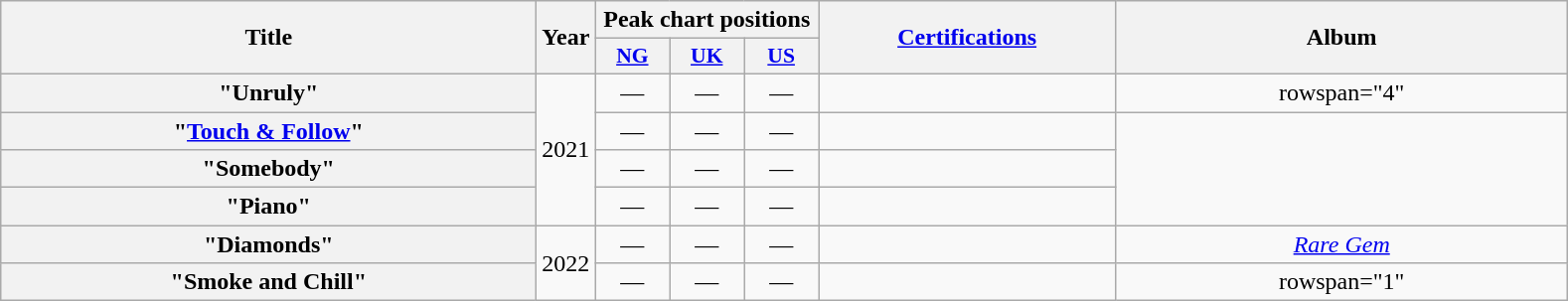<table class="wikitable plainrowheaders" style="text-align:center;" border="1">
<tr>
<th scope="col" rowspan="2" style="width:22em;">Title</th>
<th scope="col" rowspan="2" style="width:1em;">Year</th>
<th scope="col" colspan="3">Peak chart positions</th>
<th scope="col" rowspan="2" style="width:12em;"><a href='#'>Certifications</a></th>
<th scope="col" rowspan="2" style="width:18.5em;">Album</th>
</tr>
<tr>
<th scope="col" style="width:3em;font-size:90%;"><a href='#'>NG</a><br></th>
<th scope="col" style="width:3em;font-size:90%;"><a href='#'>UK</a><br></th>
<th scope="col" style="width:3em;font-size:90%;"><a href='#'>US</a><br></th>
</tr>
<tr>
<th scope="row">"Unruly"</th>
<td rowspan="4">2021</td>
<td>—</td>
<td>—</td>
<td>—</td>
<td></td>
<td>rowspan="4" </td>
</tr>
<tr>
<th scope="row">"<a href='#'>Touch & Follow</a>"</th>
<td>—</td>
<td>—</td>
<td>—</td>
<td></td>
</tr>
<tr>
<th scope="row">"Somebody"</th>
<td>—</td>
<td>—</td>
<td>—</td>
<td></td>
</tr>
<tr>
<th scope="row">"Piano"</th>
<td>—</td>
<td>—</td>
<td>—</td>
<td></td>
</tr>
<tr>
<th scope="row">"Diamonds"</th>
<td rowspan="2">2022</td>
<td>—</td>
<td>—</td>
<td>—</td>
<td></td>
<td rowspan="1"><em><a href='#'>Rare Gem</a></em></td>
</tr>
<tr>
<th scope="row">"Smoke and Chill"</th>
<td>—</td>
<td>—</td>
<td>—</td>
<td></td>
<td>rowspan="1" </td>
</tr>
</table>
